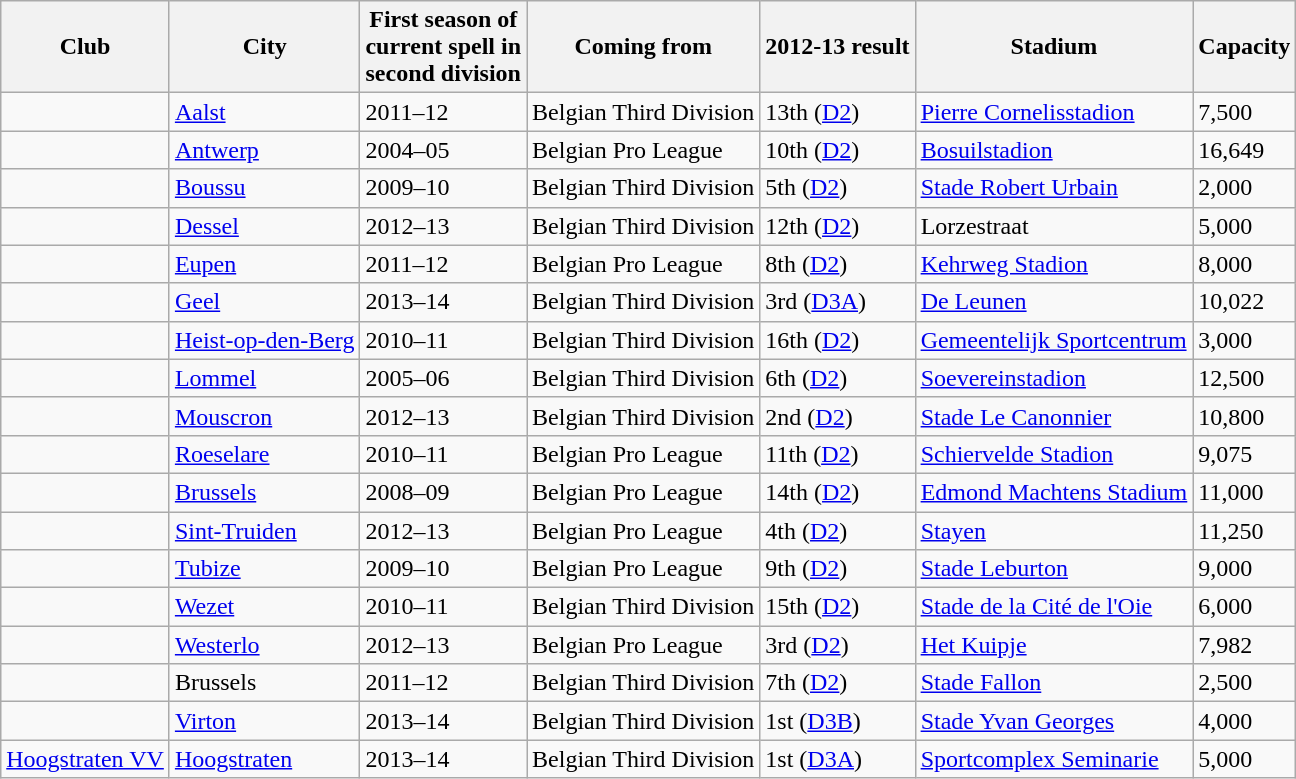<table class="wikitable sortable">
<tr>
<th>Club</th>
<th>City</th>
<th>First season of <br> current spell in <br> second division</th></th>
<th>Coming from</th>
<th>2012-13 result</th>
<th>Stadium</th>
<th>Capacity</th>
</tr>
<tr>
<td></td>
<td><a href='#'>Aalst</a></td>
<td>2011–12</td>
<td>Belgian Third Division</td>
<td>13th (<a href='#'>D2</a>)</td>
<td><a href='#'>Pierre Cornelisstadion</a></td>
<td>7,500</td>
</tr>
<tr>
<td></td>
<td><a href='#'>Antwerp</a></td>
<td>2004–05</td>
<td>Belgian Pro League</td>
<td>10th (<a href='#'>D2</a>)</td>
<td><a href='#'>Bosuilstadion</a></td>
<td>16,649</td>
</tr>
<tr>
<td></td>
<td><a href='#'>Boussu</a></td>
<td>2009–10</td>
<td>Belgian Third Division</td>
<td>5th (<a href='#'>D2</a>)</td>
<td><a href='#'>Stade Robert Urbain</a></td>
<td>2,000</td>
</tr>
<tr>
<td></td>
<td><a href='#'>Dessel</a></td>
<td>2012–13</td>
<td>Belgian Third Division</td>
<td>12th (<a href='#'>D2</a>)</td>
<td>Lorzestraat</td>
<td>5,000</td>
</tr>
<tr>
<td></td>
<td><a href='#'>Eupen</a></td>
<td>2011–12</td>
<td>Belgian Pro League</td>
<td>8th (<a href='#'>D2</a>)</td>
<td><a href='#'>Kehrweg Stadion</a></td>
<td>8,000</td>
</tr>
<tr>
<td></td>
<td><a href='#'>Geel</a></td>
<td>2013–14</td>
<td>Belgian Third Division</td>
<td>3rd (<a href='#'>D3A</a>)</td>
<td><a href='#'>De Leunen</a></td>
<td>10,022</td>
</tr>
<tr>
<td></td>
<td><a href='#'>Heist-op-den-Berg</a></td>
<td>2010–11</td>
<td>Belgian Third Division</td>
<td>16th (<a href='#'>D2</a>)</td>
<td><a href='#'>Gemeentelijk Sportcentrum</a></td>
<td>3,000</td>
</tr>
<tr>
<td></td>
<td><a href='#'>Lommel</a></td>
<td>2005–06</td>
<td>Belgian Third Division</td>
<td>6th (<a href='#'>D2</a>)</td>
<td><a href='#'>Soevereinstadion</a></td>
<td>12,500</td>
</tr>
<tr>
<td></td>
<td><a href='#'>Mouscron</a></td>
<td>2012–13</td>
<td>Belgian Third Division</td>
<td>2nd (<a href='#'>D2</a>)</td>
<td><a href='#'>Stade Le Canonnier</a></td>
<td>10,800</td>
</tr>
<tr>
<td></td>
<td><a href='#'>Roeselare</a></td>
<td>2010–11</td>
<td>Belgian Pro League</td>
<td>11th (<a href='#'>D2</a>)</td>
<td><a href='#'>Schiervelde Stadion</a></td>
<td>9,075</td>
</tr>
<tr>
<td></td>
<td><a href='#'>Brussels</a></td>
<td>2008–09</td>
<td>Belgian Pro League</td>
<td>14th (<a href='#'>D2</a>)</td>
<td><a href='#'>Edmond Machtens Stadium</a></td>
<td>11,000</td>
</tr>
<tr>
<td></td>
<td><a href='#'>Sint-Truiden</a></td>
<td>2012–13</td>
<td>Belgian Pro League</td>
<td>4th (<a href='#'>D2</a>)</td>
<td><a href='#'>Stayen</a></td>
<td>11,250</td>
</tr>
<tr>
<td></td>
<td><a href='#'>Tubize</a></td>
<td>2009–10</td>
<td>Belgian Pro League</td>
<td>9th (<a href='#'>D2</a>)</td>
<td><a href='#'>Stade Leburton</a></td>
<td>9,000</td>
</tr>
<tr>
<td></td>
<td><a href='#'>Wezet</a></td>
<td>2010–11</td>
<td>Belgian Third Division</td>
<td>15th (<a href='#'>D2</a>)</td>
<td><a href='#'>Stade de la Cité de l'Oie</a></td>
<td>6,000</td>
</tr>
<tr>
<td></td>
<td><a href='#'>Westerlo</a></td>
<td>2012–13</td>
<td>Belgian Pro League</td>
<td>3rd (<a href='#'>D2</a>)</td>
<td><a href='#'>Het Kuipje</a></td>
<td>7,982</td>
</tr>
<tr>
<td></td>
<td>Brussels</td>
<td>2011–12</td>
<td>Belgian Third Division</td>
<td>7th (<a href='#'>D2</a>)</td>
<td><a href='#'>Stade Fallon</a></td>
<td>2,500</td>
</tr>
<tr>
<td></td>
<td><a href='#'>Virton</a></td>
<td>2013–14</td>
<td>Belgian Third Division</td>
<td>1st (<a href='#'>D3B</a>)</td>
<td><a href='#'>Stade Yvan Georges</a></td>
<td>4,000</td>
</tr>
<tr>
<td><a href='#'>Hoogstraten VV</a></td>
<td><a href='#'>Hoogstraten</a></td>
<td>2013–14</td>
<td>Belgian Third Division</td>
<td>1st (<a href='#'>D3A</a>)</td>
<td><a href='#'>Sportcomplex Seminarie</a></td>
<td>5,000</td>
</tr>
</table>
